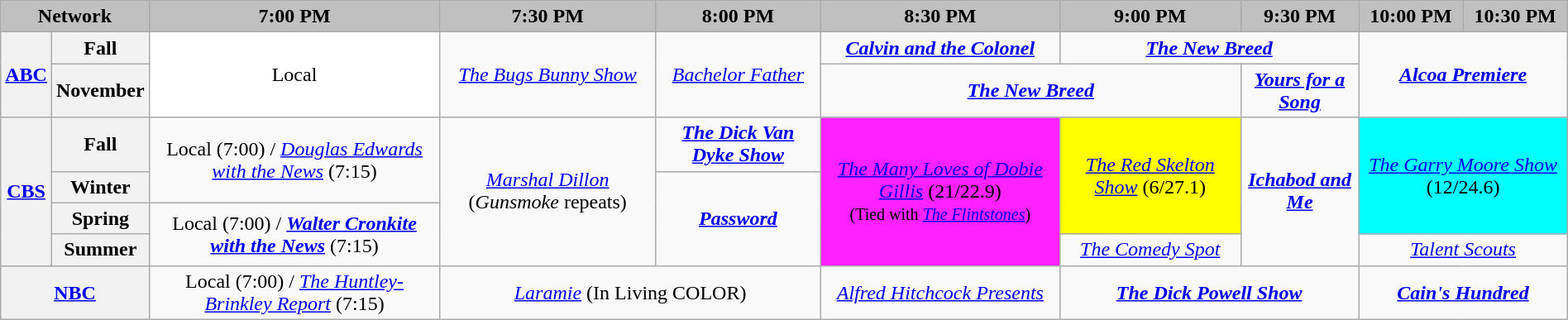<table class="wikitable" style="width:100%;margin-right:0;text-align:center">
<tr>
<th colspan="2" style="background-color:#C0C0C0;text-align:center">Network</th>
<th style="background-color:#C0C0C0;text-align:center">7:00 PM</th>
<th style="background-color:#C0C0C0;text-align:center">7:30 PM</th>
<th style="background-color:#C0C0C0;text-align:center">8:00 PM</th>
<th style="background-color:#C0C0C0;text-align:center">8:30 PM</th>
<th style="background-color:#C0C0C0;text-align:center">9:00 PM</th>
<th style="background-color:#C0C0C0;text-align:center">9:30 PM</th>
<th style="background-color:#C0C0C0;text-align:center">10:00 PM</th>
<th style="background-color:#C0C0C0;text-align:center">10:30 PM</th>
</tr>
<tr>
<th rowspan="2"><a href='#'>ABC</a></th>
<th>Fall</th>
<td bgcolor="white" rowspan="2">Local</td>
<td rowspan="2"><em><a href='#'>The Bugs Bunny Show</a></em></td>
<td rowspan="2"><em><a href='#'>Bachelor Father</a></em></td>
<td><strong><em><a href='#'>Calvin and the Colonel</a></em></strong></td>
<td colspan="2"><strong><em><a href='#'>The New Breed</a></em></strong></td>
<td rowspan="2" colspan="2"><strong><em><a href='#'>Alcoa Premiere</a></em></strong></td>
</tr>
<tr>
<th>November</th>
<td colspan="2"><strong><em><a href='#'>The New Breed</a></em></strong></td>
<td><strong><em><a href='#'>Yours for a Song</a></em></strong></td>
</tr>
<tr>
<th rowspan="4"><a href='#'>CBS</a></th>
<th>Fall</th>
<td rowspan="2">Local (7:00) / <em><a href='#'>Douglas Edwards with the News</a></em> (7:15)</td>
<td rowspan="4"><em><a href='#'>Marshal Dillon</a></em> (<em>Gunsmoke</em> repeats)</td>
<td><strong><em><a href='#'>The Dick Van Dyke Show</a></em></strong></td>
<td bgcolor="#FF22FF" rowspan="4"><em><a href='#'>The Many Loves of Dobie Gillis</a></em> (21/22.9)<br><small>(Tied with <em><a href='#'>The Flintstones</a></em>)</small></td>
<td bgcolor="#FFFF00" rowspan="3"><em><a href='#'>The Red Skelton Show</a></em> (6/27.1)</td>
<td rowspan="4"><strong><em><a href='#'>Ichabod and Me</a></em></strong></td>
<td bgcolor="#00FFFF" rowspan="3" colspan="2"><em><a href='#'>The Garry Moore Show</a></em> (12/24.6)</td>
</tr>
<tr>
<th>Winter</th>
<td rowspan="3"><strong><em><a href='#'>Password</a></em></strong></td>
</tr>
<tr>
<th>Spring</th>
<td rowspan="2">Local (7:00) / <strong><em><a href='#'>Walter Cronkite with the News</a></em></strong> (7:15)</td>
</tr>
<tr>
<th>Summer</th>
<td><em><a href='#'>The Comedy Spot</a></em></td>
<td colspan="2"><em><a href='#'>Talent Scouts</a></em></td>
</tr>
<tr>
<th colspan="2"><a href='#'>NBC</a></th>
<td>Local (7:00) / <em><a href='#'>The Huntley-Brinkley Report</a></em> (7:15)</td>
<td colspan="2"><em><a href='#'>Laramie</a></em> (In Living <span>C</span><span>O</span><span>L</span><span>O</span><span>R</span>)</td>
<td><em><a href='#'>Alfred Hitchcock Presents</a></em></td>
<td colspan="2"><strong><em><a href='#'>The Dick Powell Show</a></em></strong></td>
<td colspan="2"><strong><em><a href='#'>Cain's Hundred</a></em></strong></td>
</tr>
</table>
